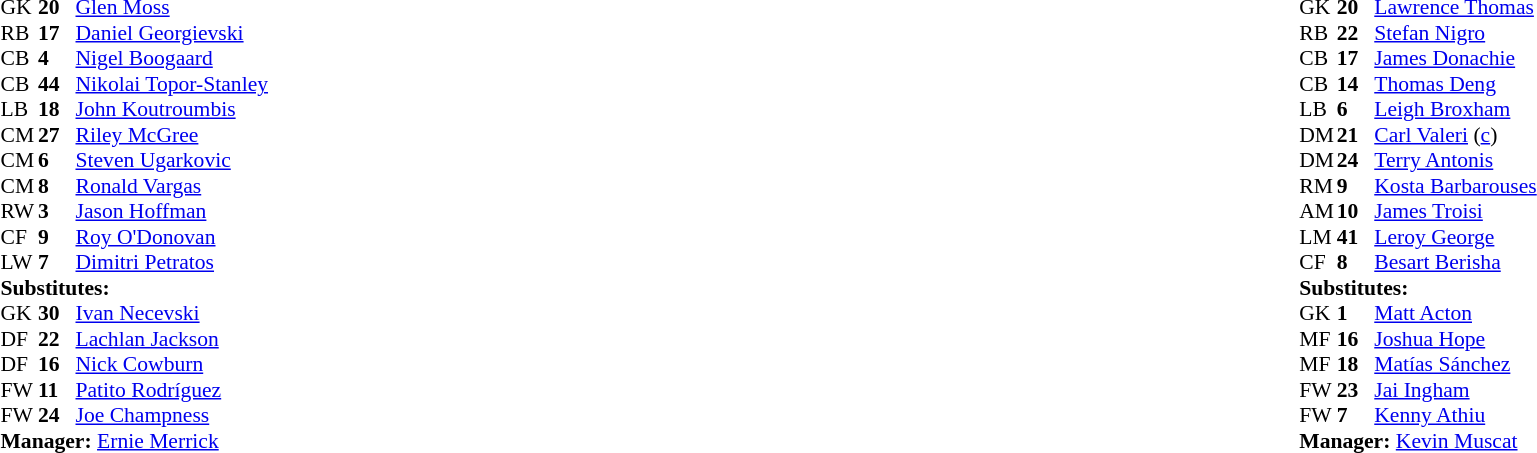<table style="width:100%">
<tr>
<td style="vertical-align:top; width:40%"><br><table style="font-size: 90%" cellspacing="0" cellpadding="0">
<tr>
<th width=25></th>
<th width=25></th>
</tr>
<tr>
</tr>
<tr>
<td>GK</td>
<td><strong>20</strong></td>
<td> <a href='#'>Glen Moss</a></td>
</tr>
<tr>
<td>RB</td>
<td><strong>17</strong></td>
<td> <a href='#'>Daniel Georgievski</a></td>
<td></td>
<td></td>
</tr>
<tr>
<td>CB</td>
<td><strong>4</strong></td>
<td> <a href='#'>Nigel Boogaard</a></td>
</tr>
<tr>
<td>CB</td>
<td><strong>44</strong></td>
<td> <a href='#'>Nikolai Topor-Stanley</a></td>
</tr>
<tr>
<td>LB</td>
<td><strong>18</strong></td>
<td> <a href='#'>John Koutroumbis</a></td>
</tr>
<tr>
<td>CM</td>
<td><strong>27</strong></td>
<td> <a href='#'>Riley McGree</a></td>
</tr>
<tr>
<td>CM</td>
<td><strong>6</strong></td>
<td> <a href='#'>Steven Ugarkovic</a></td>
</tr>
<tr>
<td>CM</td>
<td><strong>8</strong></td>
<td> <a href='#'>Ronald Vargas</a></td>
<td></td>
<td></td>
</tr>
<tr>
<td>RW</td>
<td><strong>3</strong></td>
<td> <a href='#'>Jason Hoffman</a></td>
<td></td>
</tr>
<tr>
<td>CF</td>
<td><strong>9</strong></td>
<td> <a href='#'>Roy O'Donovan</a></td>
<td></td>
</tr>
<tr>
<td>LW</td>
<td><strong>7</strong></td>
<td> <a href='#'>Dimitri Petratos</a></td>
</tr>
<tr>
<td colspan=3><strong>Substitutes:</strong></td>
</tr>
<tr>
<td>GK</td>
<td><strong>30</strong></td>
<td> <a href='#'>Ivan Necevski</a></td>
</tr>
<tr>
<td>DF</td>
<td><strong>22</strong></td>
<td> <a href='#'>Lachlan Jackson</a></td>
</tr>
<tr>
<td>DF</td>
<td><strong>16</strong></td>
<td> <a href='#'>Nick Cowburn</a></td>
</tr>
<tr>
<td>FW</td>
<td><strong>11</strong></td>
<td> <a href='#'>Patito Rodríguez</a></td>
<td></td>
<td></td>
<td></td>
</tr>
<tr>
<td>FW</td>
<td><strong>24</strong></td>
<td> <a href='#'>Joe Champness</a></td>
<td></td>
<td></td>
<td></td>
</tr>
<tr>
<td colspan=3><strong>Manager:</strong>  <a href='#'>Ernie Merrick</a></td>
</tr>
<tr>
<td colspan=4></td>
</tr>
</table>
</td>
<td valign="top"></td>
<td style="vertical-align:top; width:50%"><br><table cellspacing="0" cellpadding="0" style="font-size:90%; margin:auto">
<tr>
<th width=25></th>
<th width=25></th>
</tr>
<tr>
<td>GK</td>
<td><strong>20</strong></td>
<td> <a href='#'>Lawrence Thomas</a></td>
</tr>
<tr>
<td>RB</td>
<td><strong>22</strong></td>
<td> <a href='#'>Stefan Nigro</a></td>
<td></td>
<td></td>
</tr>
<tr>
<td>CB</td>
<td><strong>17</strong></td>
<td> <a href='#'>James Donachie</a></td>
</tr>
<tr>
<td>CB</td>
<td><strong>14</strong></td>
<td> <a href='#'>Thomas Deng</a></td>
</tr>
<tr>
<td>LB</td>
<td><strong>6</strong></td>
<td> <a href='#'>Leigh Broxham</a></td>
</tr>
<tr>
<td>DM</td>
<td><strong>21</strong></td>
<td> <a href='#'>Carl Valeri</a> (<a href='#'>c</a>)</td>
</tr>
<tr>
<td>DM</td>
<td><strong>24</strong></td>
<td> <a href='#'>Terry Antonis</a></td>
</tr>
<tr>
<td>RM</td>
<td><strong>9</strong></td>
<td> <a href='#'>Kosta Barbarouses</a></td>
</tr>
<tr>
<td>AM</td>
<td><strong>10</strong></td>
<td> <a href='#'>James Troisi</a></td>
</tr>
<tr>
<td>LM</td>
<td><strong>41</strong></td>
<td> <a href='#'>Leroy George</a></td>
</tr>
<tr>
<td>CF</td>
<td><strong>8</strong></td>
<td> <a href='#'>Besart Berisha</a></td>
</tr>
<tr>
<td colspan=3><strong>Substitutes:</strong></td>
</tr>
<tr>
<td>GK</td>
<td><strong>1</strong></td>
<td> <a href='#'>Matt Acton</a></td>
</tr>
<tr>
<td>MF</td>
<td><strong>16</strong></td>
<td> <a href='#'>Joshua Hope</a></td>
</tr>
<tr>
<td>MF</td>
<td><strong>18</strong></td>
<td> <a href='#'>Matías Sánchez</a></td>
<td></td>
<td></td>
</tr>
<tr>
<td>FW</td>
<td><strong>23</strong></td>
<td> <a href='#'>Jai Ingham</a></td>
</tr>
<tr>
<td>FW</td>
<td><strong>7</strong></td>
<td> <a href='#'>Kenny Athiu</a></td>
</tr>
<tr>
<td colspan=3><strong>Manager:</strong>  <a href='#'>Kevin Muscat</a></td>
</tr>
<tr>
<td colspan=4></td>
</tr>
</table>
</td>
</tr>
</table>
